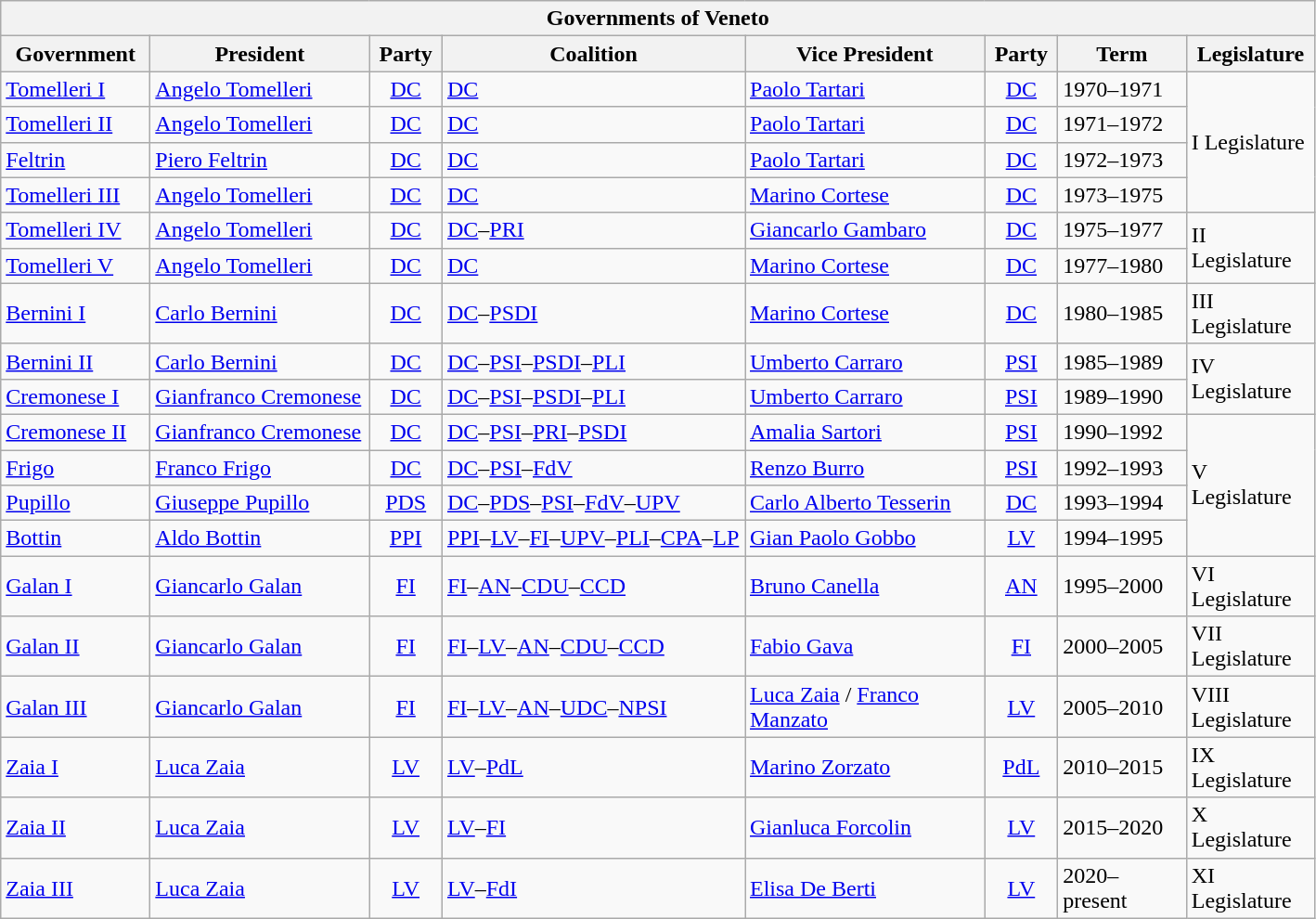<table class="wikitable">
<tr>
<th colspan=8>Governments of Veneto</th>
</tr>
<tr>
<th width=100 align="left">Government</th>
<th width=150 align="left">President</th>
<th width=45 align="center">Party</th>
<th width=210 align="left">Coalition</th>
<th width=165 align="left">Vice President</th>
<th width=45 align="center">Party</th>
<th width=85 align="left">Term</th>
<th width=85 align="left">Legislature</th>
</tr>
<tr>
<td><a href='#'>Tomelleri I</a></td>
<td><a href='#'>Angelo Tomelleri</a></td>
<td align="center"><a href='#'>DC</a></td>
<td><a href='#'>DC</a></td>
<td><a href='#'>Paolo Tartari</a></td>
<td align="center"><a href='#'>DC</a></td>
<td>1970–1971</td>
<td rowspan=4>I Legislature</td>
</tr>
<tr>
<td><a href='#'>Tomelleri II</a></td>
<td><a href='#'>Angelo Tomelleri</a></td>
<td align="center"><a href='#'>DC</a></td>
<td><a href='#'>DC</a></td>
<td><a href='#'>Paolo Tartari</a></td>
<td align="center"><a href='#'>DC</a></td>
<td>1971–1972</td>
</tr>
<tr>
<td><a href='#'>Feltrin</a></td>
<td><a href='#'>Piero Feltrin</a></td>
<td align="center"><a href='#'>DC</a></td>
<td><a href='#'>DC</a></td>
<td><a href='#'>Paolo Tartari</a></td>
<td align="center"><a href='#'>DC</a></td>
<td>1972–1973</td>
</tr>
<tr>
<td><a href='#'>Tomelleri III</a></td>
<td><a href='#'>Angelo Tomelleri</a></td>
<td align="center"><a href='#'>DC</a></td>
<td><a href='#'>DC</a></td>
<td><a href='#'>Marino Cortese</a></td>
<td align="center"><a href='#'>DC</a></td>
<td>1973–1975</td>
</tr>
<tr>
<td><a href='#'>Tomelleri IV</a></td>
<td><a href='#'>Angelo Tomelleri</a></td>
<td align="center"><a href='#'>DC</a></td>
<td><a href='#'>DC</a>–<a href='#'>PRI</a></td>
<td><a href='#'>Giancarlo Gambaro</a></td>
<td align="center"><a href='#'>DC</a></td>
<td>1975–1977</td>
<td rowspan=2>II Legislature</td>
</tr>
<tr>
<td><a href='#'>Tomelleri V</a></td>
<td><a href='#'>Angelo Tomelleri</a></td>
<td align="center"><a href='#'>DC</a></td>
<td><a href='#'>DC</a></td>
<td><a href='#'>Marino Cortese</a></td>
<td align="center"><a href='#'>DC</a></td>
<td>1977–1980</td>
</tr>
<tr>
<td><a href='#'>Bernini I</a></td>
<td><a href='#'>Carlo Bernini</a></td>
<td align="center"><a href='#'>DC</a></td>
<td><a href='#'>DC</a>–<a href='#'>PSDI</a></td>
<td><a href='#'>Marino Cortese</a></td>
<td align="center"><a href='#'>DC</a></td>
<td>1980–1985</td>
<td>III Legislature</td>
</tr>
<tr>
<td><a href='#'>Bernini II</a></td>
<td><a href='#'>Carlo Bernini</a></td>
<td align="center"><a href='#'>DC</a></td>
<td><a href='#'>DC</a>–<a href='#'>PSI</a>–<a href='#'>PSDI</a>–<a href='#'>PLI</a></td>
<td><a href='#'>Umberto Carraro</a></td>
<td align="center"><a href='#'>PSI</a></td>
<td>1985–1989</td>
<td rowspan=2>IV Legislature</td>
</tr>
<tr>
<td><a href='#'>Cremonese I</a></td>
<td><a href='#'>Gianfranco Cremonese</a></td>
<td align="center"><a href='#'>DC</a></td>
<td><a href='#'>DC</a>–<a href='#'>PSI</a>–<a href='#'>PSDI</a>–<a href='#'>PLI</a></td>
<td><a href='#'>Umberto Carraro</a></td>
<td align="center"><a href='#'>PSI</a></td>
<td>1989–1990</td>
</tr>
<tr>
<td><a href='#'>Cremonese II</a></td>
<td><a href='#'>Gianfranco Cremonese</a></td>
<td align="center"><a href='#'>DC</a></td>
<td><a href='#'>DC</a>–<a href='#'>PSI</a>–<a href='#'>PRI</a>–<a href='#'>PSDI</a></td>
<td><a href='#'>Amalia Sartori</a></td>
<td align="center"><a href='#'>PSI</a></td>
<td>1990–1992</td>
<td rowspan=4>V Legislature</td>
</tr>
<tr>
<td><a href='#'>Frigo</a></td>
<td><a href='#'>Franco Frigo</a></td>
<td align="center"><a href='#'>DC</a></td>
<td><a href='#'>DC</a>–<a href='#'>PSI</a>–<a href='#'>FdV</a></td>
<td><a href='#'>Renzo Burro</a></td>
<td align="center"><a href='#'>PSI</a></td>
<td>1992–1993</td>
</tr>
<tr>
<td><a href='#'>Pupillo</a></td>
<td><a href='#'>Giuseppe Pupillo</a></td>
<td align="center"><a href='#'>PDS</a></td>
<td><a href='#'>DC</a>–<a href='#'>PDS</a>–<a href='#'>PSI</a>–<a href='#'>FdV</a>–<a href='#'>UPV</a></td>
<td><a href='#'>Carlo Alberto Tesserin</a></td>
<td align="center"><a href='#'>DC</a></td>
<td>1993–1994</td>
</tr>
<tr>
<td><a href='#'>Bottin</a></td>
<td><a href='#'>Aldo Bottin</a></td>
<td align="center"><a href='#'>PPI</a></td>
<td><a href='#'>PPI</a>–<a href='#'>LV</a>–<a href='#'>FI</a>–<a href='#'>UPV</a>–<a href='#'>PLI</a>–<a href='#'>CPA</a>–<a href='#'>LP</a></td>
<td><a href='#'>Gian Paolo Gobbo</a></td>
<td align="center"><a href='#'>LV</a></td>
<td>1994–1995</td>
</tr>
<tr>
<td><a href='#'>Galan I</a></td>
<td><a href='#'>Giancarlo Galan</a></td>
<td align="center"><a href='#'>FI</a></td>
<td><a href='#'>FI</a>–<a href='#'>AN</a>–<a href='#'>CDU</a>–<a href='#'>CCD</a></td>
<td><a href='#'>Bruno Canella</a></td>
<td align="center"><a href='#'>AN</a></td>
<td>1995–2000</td>
<td>VI Legislature</td>
</tr>
<tr>
<td><a href='#'>Galan II</a></td>
<td><a href='#'>Giancarlo Galan</a></td>
<td align="center"><a href='#'>FI</a></td>
<td><a href='#'>FI</a>–<a href='#'>LV</a>–<a href='#'>AN</a>–<a href='#'>CDU</a>–<a href='#'>CCD</a></td>
<td><a href='#'>Fabio Gava</a></td>
<td align="center"><a href='#'>FI</a></td>
<td>2000–2005</td>
<td>VII Legislature</td>
</tr>
<tr>
<td><a href='#'>Galan III</a></td>
<td><a href='#'>Giancarlo Galan</a></td>
<td align="center"><a href='#'>FI</a></td>
<td><a href='#'>FI</a>–<a href='#'>LV</a>–<a href='#'>AN</a>–<a href='#'>UDC</a>–<a href='#'>NPSI</a></td>
<td><a href='#'>Luca Zaia</a> / <a href='#'>Franco Manzato</a></td>
<td align="center"><a href='#'>LV</a></td>
<td>2005–2010</td>
<td>VIII Legislature</td>
</tr>
<tr>
<td><a href='#'>Zaia I</a></td>
<td><a href='#'>Luca Zaia</a></td>
<td align="center"><a href='#'>LV</a></td>
<td><a href='#'>LV</a>–<a href='#'>PdL</a></td>
<td><a href='#'>Marino Zorzato</a></td>
<td align="center"><a href='#'>PdL</a></td>
<td>2010–2015</td>
<td>IX Legislature</td>
</tr>
<tr>
<td><a href='#'>Zaia II</a></td>
<td><a href='#'>Luca Zaia</a></td>
<td align="center"><a href='#'>LV</a></td>
<td><a href='#'>LV</a>–<a href='#'>FI</a></td>
<td><a href='#'>Gianluca Forcolin</a></td>
<td align="center"><a href='#'>LV</a></td>
<td>2015–2020</td>
<td>X Legislature</td>
</tr>
<tr>
<td><a href='#'>Zaia III</a></td>
<td><a href='#'>Luca Zaia</a></td>
<td align="center"><a href='#'>LV</a></td>
<td><a href='#'>LV</a>–<a href='#'>FdI</a></td>
<td><a href='#'>Elisa De Berti</a></td>
<td align="center"><a href='#'>LV</a></td>
<td>2020–present</td>
<td>XI Legislature</td>
</tr>
</table>
